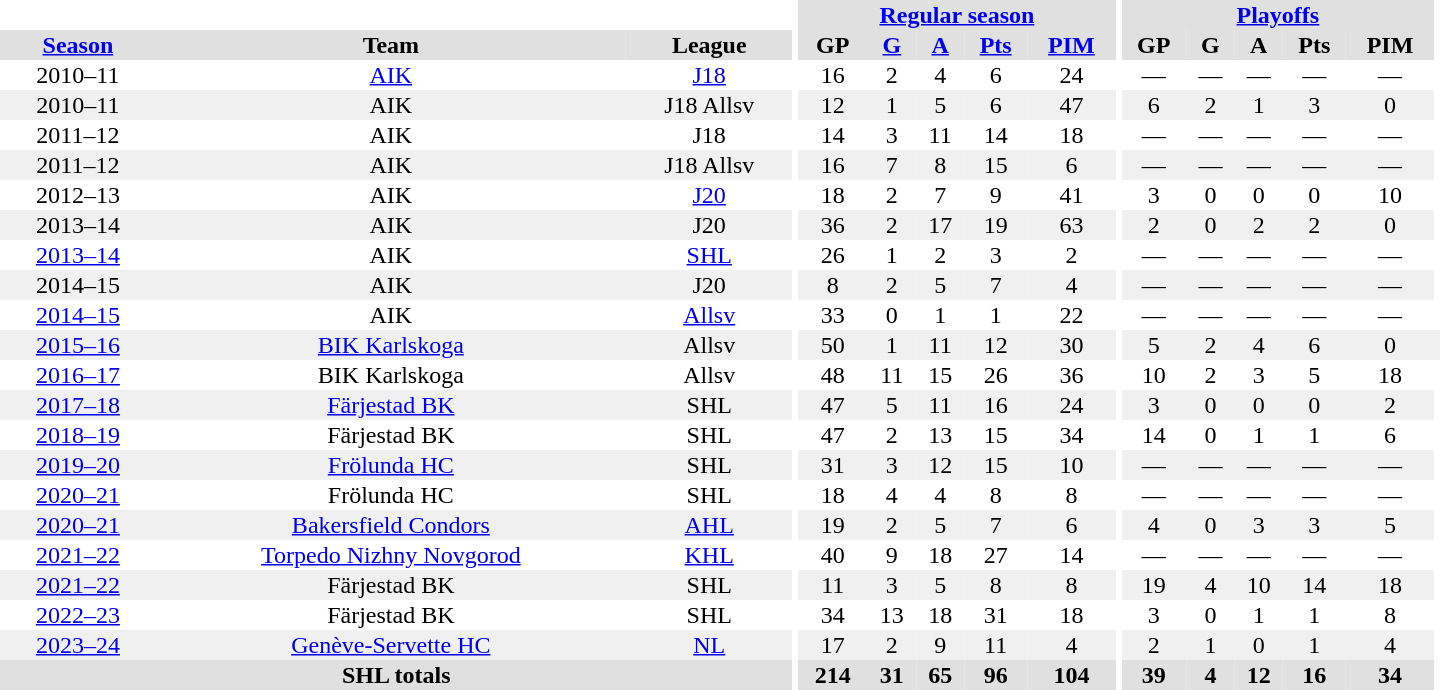<table border="0" cellpadding="1" cellspacing="0" style="text-align:center; width:60em">
<tr bgcolor="#e0e0e0">
<th colspan="3" bgcolor="#ffffff"></th>
<th rowspan="99" bgcolor="#ffffff"></th>
<th colspan="5"><a href='#'>Regular season</a></th>
<th rowspan="99" bgcolor="#ffffff"></th>
<th colspan="5"><a href='#'>Playoffs</a></th>
</tr>
<tr bgcolor="#e0e0e0">
<th><a href='#'>Season</a></th>
<th>Team</th>
<th>League</th>
<th>GP</th>
<th><a href='#'>G</a></th>
<th><a href='#'>A</a></th>
<th><a href='#'>Pts</a></th>
<th><a href='#'>PIM</a></th>
<th>GP</th>
<th>G</th>
<th>A</th>
<th>Pts</th>
<th>PIM</th>
</tr>
<tr>
<td>2010–11</td>
<td><a href='#'>AIK</a></td>
<td><a href='#'>J18</a></td>
<td>16</td>
<td>2</td>
<td>4</td>
<td>6</td>
<td>24</td>
<td>—</td>
<td>—</td>
<td>—</td>
<td>—</td>
<td>—</td>
</tr>
<tr bgcolor="#f0f0f0">
<td>2010–11</td>
<td>AIK</td>
<td>J18 Allsv</td>
<td>12</td>
<td>1</td>
<td>5</td>
<td>6</td>
<td>47</td>
<td>6</td>
<td>2</td>
<td>1</td>
<td>3</td>
<td>0</td>
</tr>
<tr>
<td>2011–12</td>
<td>AIK</td>
<td>J18</td>
<td>14</td>
<td>3</td>
<td>11</td>
<td>14</td>
<td>18</td>
<td>—</td>
<td>—</td>
<td>—</td>
<td>—</td>
<td>—</td>
</tr>
<tr bgcolor="#f0f0f0">
<td>2011–12</td>
<td>AIK</td>
<td>J18 Allsv</td>
<td>16</td>
<td>7</td>
<td>8</td>
<td>15</td>
<td>6</td>
<td>—</td>
<td>—</td>
<td>—</td>
<td>—</td>
<td>—</td>
</tr>
<tr>
<td>2012–13</td>
<td>AIK</td>
<td><a href='#'>J20</a></td>
<td>18</td>
<td>2</td>
<td>7</td>
<td>9</td>
<td>41</td>
<td>3</td>
<td>0</td>
<td>0</td>
<td>0</td>
<td>10</td>
</tr>
<tr bgcolor="#f0f0f0">
<td>2013–14</td>
<td>AIK</td>
<td>J20</td>
<td>36</td>
<td>2</td>
<td>17</td>
<td>19</td>
<td>63</td>
<td>2</td>
<td>0</td>
<td>2</td>
<td>2</td>
<td>0</td>
</tr>
<tr>
<td><a href='#'>2013–14</a></td>
<td>AIK</td>
<td><a href='#'>SHL</a></td>
<td>26</td>
<td>1</td>
<td>2</td>
<td>3</td>
<td>2</td>
<td>—</td>
<td>—</td>
<td>—</td>
<td>—</td>
<td>—</td>
</tr>
<tr bgcolor="#f0f0f0">
<td>2014–15</td>
<td>AIK</td>
<td>J20</td>
<td>8</td>
<td>2</td>
<td>5</td>
<td>7</td>
<td>4</td>
<td>—</td>
<td>—</td>
<td>—</td>
<td>—</td>
<td>—</td>
</tr>
<tr>
<td><a href='#'>2014–15</a></td>
<td>AIK</td>
<td><a href='#'>Allsv</a></td>
<td>33</td>
<td>0</td>
<td>1</td>
<td>1</td>
<td>22</td>
<td>—</td>
<td>—</td>
<td>—</td>
<td>—</td>
<td>—</td>
</tr>
<tr bgcolor="#f0f0f0">
<td><a href='#'>2015–16</a></td>
<td><a href='#'>BIK Karlskoga</a></td>
<td>Allsv</td>
<td>50</td>
<td>1</td>
<td>11</td>
<td>12</td>
<td>30</td>
<td>5</td>
<td>2</td>
<td>4</td>
<td>6</td>
<td>0</td>
<td></td>
</tr>
<tr>
<td><a href='#'>2016–17</a></td>
<td>BIK Karlskoga</td>
<td>Allsv</td>
<td>48</td>
<td>11</td>
<td>15</td>
<td>26</td>
<td>36</td>
<td>10</td>
<td>2</td>
<td>3</td>
<td>5</td>
<td>18</td>
</tr>
<tr bgcolor="#f0f0f0">
<td><a href='#'>2017–18</a></td>
<td><a href='#'>Färjestad BK</a></td>
<td>SHL</td>
<td>47</td>
<td>5</td>
<td>11</td>
<td>16</td>
<td>24</td>
<td>3</td>
<td>0</td>
<td>0</td>
<td>0</td>
<td>2</td>
</tr>
<tr>
<td><a href='#'>2018–19</a></td>
<td>Färjestad BK</td>
<td>SHL</td>
<td>47</td>
<td>2</td>
<td>13</td>
<td>15</td>
<td>34</td>
<td>14</td>
<td>0</td>
<td>1</td>
<td>1</td>
<td>6</td>
</tr>
<tr bgcolor="#f0f0f0">
<td><a href='#'>2019–20</a></td>
<td><a href='#'>Frölunda HC</a></td>
<td>SHL</td>
<td>31</td>
<td>3</td>
<td>12</td>
<td>15</td>
<td>10</td>
<td>—</td>
<td>—</td>
<td>—</td>
<td>—</td>
<td>—</td>
</tr>
<tr>
<td><a href='#'>2020–21</a></td>
<td>Frölunda HC</td>
<td>SHL</td>
<td>18</td>
<td>4</td>
<td>4</td>
<td>8</td>
<td>8</td>
<td>—</td>
<td>—</td>
<td>—</td>
<td>—</td>
<td>—</td>
</tr>
<tr bgcolor="#f0f0f0">
<td><a href='#'>2020–21</a></td>
<td><a href='#'>Bakersfield Condors</a></td>
<td><a href='#'>AHL</a></td>
<td>19</td>
<td>2</td>
<td>5</td>
<td>7</td>
<td>6</td>
<td>4</td>
<td>0</td>
<td>3</td>
<td>3</td>
<td>5</td>
</tr>
<tr>
<td><a href='#'>2021–22</a></td>
<td><a href='#'>Torpedo Nizhny Novgorod</a></td>
<td><a href='#'>KHL</a></td>
<td>40</td>
<td>9</td>
<td>18</td>
<td>27</td>
<td>14</td>
<td>—</td>
<td>—</td>
<td>—</td>
<td>—</td>
<td>—</td>
</tr>
<tr bgcolor="#f0f0f0">
<td><a href='#'>2021–22</a></td>
<td>Färjestad BK</td>
<td>SHL</td>
<td>11</td>
<td>3</td>
<td>5</td>
<td>8</td>
<td>8</td>
<td>19</td>
<td>4</td>
<td>10</td>
<td>14</td>
<td>18</td>
</tr>
<tr>
<td><a href='#'>2022–23</a></td>
<td>Färjestad BK</td>
<td>SHL</td>
<td>34</td>
<td>13</td>
<td>18</td>
<td>31</td>
<td>18</td>
<td>3</td>
<td>0</td>
<td>1</td>
<td>1</td>
<td>8</td>
</tr>
<tr bgcolor="#f0f0f0">
<td><a href='#'>2023–24</a></td>
<td><a href='#'>Genève-Servette HC</a></td>
<td><a href='#'>NL</a></td>
<td>17</td>
<td>2</td>
<td>9</td>
<td>11</td>
<td>4</td>
<td>2</td>
<td>1</td>
<td>0</td>
<td>1</td>
<td>4</td>
</tr>
<tr bgcolor="#e0e0e0">
<th colspan="3">SHL totals</th>
<th>214</th>
<th>31</th>
<th>65</th>
<th>96</th>
<th>104</th>
<th>39</th>
<th>4</th>
<th>12</th>
<th>16</th>
<th>34</th>
</tr>
</table>
